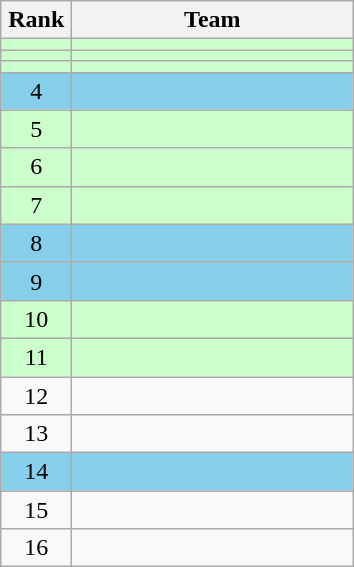<table class="wikitable" style="text-align:center;">
<tr>
<th width=40>Rank</th>
<th width=180>Team</th>
</tr>
<tr bgcolor=#ccffcc>
<td></td>
<td style="text-align:left;"></td>
</tr>
<tr bgcolor=#ccffcc>
<td></td>
<td style="text-align:left;"></td>
</tr>
<tr bgcolor=#ccffcc>
<td></td>
<td style="text-align:left;"></td>
</tr>
<tr bgcolor=#87ceeb>
<td>4</td>
<td style="text-align:left;"></td>
</tr>
<tr bgcolor=#ccffcc>
<td>5</td>
<td style="text-align:left;"></td>
</tr>
<tr bgcolor=#ccffcc>
<td>6</td>
<td style="text-align:left;"></td>
</tr>
<tr bgcolor=#ccffcc>
<td>7</td>
<td style="text-align:left;"></td>
</tr>
<tr bgcolor=#87ceeb>
<td>8</td>
<td style="text-align:left;"></td>
</tr>
<tr bgcolor=#87ceeb>
<td>9</td>
<td style="text-align:left;"></td>
</tr>
<tr bgcolor=#ccffcc>
<td>10</td>
<td style="text-align:left;"></td>
</tr>
<tr bgcolor=#ccffcc>
<td>11</td>
<td style="text-align:left;"></td>
</tr>
<tr>
<td>12</td>
<td style="text-align:left;"></td>
</tr>
<tr>
<td>13</td>
<td style="text-align:left;"></td>
</tr>
<tr bgcolor=#87ceeb>
<td>14</td>
<td style="text-align:left;"></td>
</tr>
<tr>
<td>15</td>
<td style="text-align:left;"></td>
</tr>
<tr>
<td>16</td>
<td style="text-align:left;"></td>
</tr>
</table>
